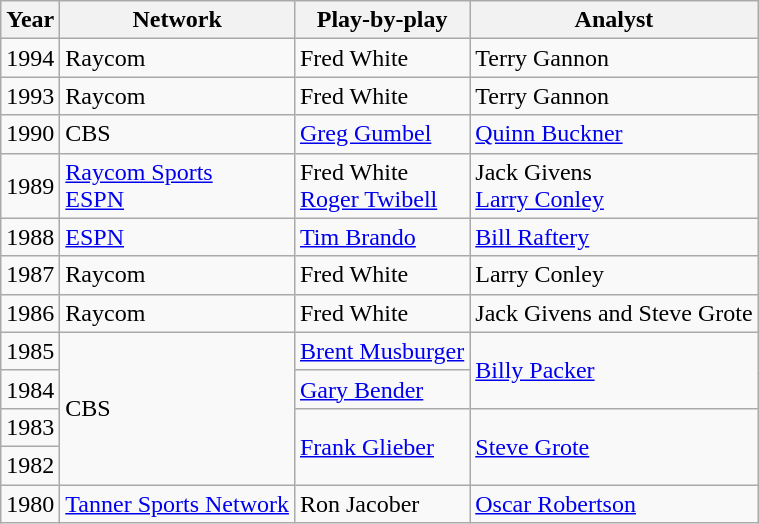<table class="wikitable">
<tr>
<th>Year</th>
<th>Network</th>
<th>Play-by-play</th>
<th>Analyst</th>
</tr>
<tr>
<td>1994</td>
<td>Raycom</td>
<td>Fred White</td>
<td>Terry Gannon</td>
</tr>
<tr>
<td>1993</td>
<td>Raycom</td>
<td>Fred White</td>
<td>Terry Gannon</td>
</tr>
<tr>
<td>1990</td>
<td>CBS</td>
<td><a href='#'>Greg Gumbel</a></td>
<td><a href='#'>Quinn Buckner</a></td>
</tr>
<tr>
<td>1989</td>
<td><a href='#'>Raycom Sports</a><br><a href='#'>ESPN</a></td>
<td>Fred White<br><a href='#'>Roger Twibell</a></td>
<td>Jack Givens<br><a href='#'>Larry Conley</a></td>
</tr>
<tr>
<td>1988</td>
<td><a href='#'>ESPN</a></td>
<td><a href='#'>Tim Brando</a></td>
<td><a href='#'>Bill Raftery</a></td>
</tr>
<tr>
<td>1987</td>
<td>Raycom</td>
<td>Fred White</td>
<td>Larry Conley</td>
</tr>
<tr>
<td>1986</td>
<td>Raycom</td>
<td>Fred White</td>
<td>Jack Givens and Steve Grote</td>
</tr>
<tr>
<td>1985</td>
<td rowspan=4>CBS</td>
<td><a href='#'>Brent Musburger</a></td>
<td rowspan=2><a href='#'>Billy Packer</a></td>
</tr>
<tr>
<td>1984</td>
<td><a href='#'>Gary Bender</a></td>
</tr>
<tr>
<td>1983</td>
<td rowspan=2><a href='#'>Frank Glieber</a></td>
<td rowspan=2><a href='#'>Steve Grote</a></td>
</tr>
<tr>
<td>1982</td>
</tr>
<tr>
<td>1980</td>
<td><a href='#'>Tanner Sports Network</a></td>
<td>Ron Jacober</td>
<td><a href='#'>Oscar Robertson</a></td>
</tr>
</table>
